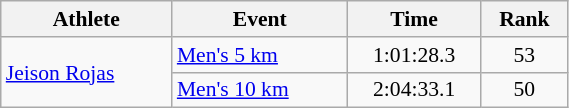<table class="wikitable" style="text-align:center; font-size:90%; width:30%;">
<tr>
<th>Athlete</th>
<th>Event</th>
<th>Time</th>
<th>Rank</th>
</tr>
<tr>
<td align=left rowspan=2><a href='#'>Jeison Rojas</a></td>
<td align=left><a href='#'>Men's 5 km</a></td>
<td>1:01:28.3</td>
<td>53</td>
</tr>
<tr>
<td align=left><a href='#'>Men's 10 km</a></td>
<td>2:04:33.1</td>
<td>50</td>
</tr>
</table>
